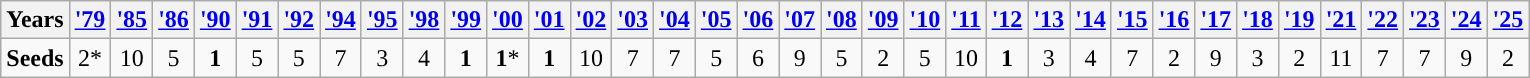<table class="wikitable">
<tr>
<th>Years</th>
<th><a href='#'>'79</a></th>
<th><a href='#'>'85</a></th>
<th><a href='#'>'86</a></th>
<th><a href='#'>'90</a></th>
<th><a href='#'>'91</a></th>
<th><a href='#'>'92</a></th>
<th><a href='#'>'94</a></th>
<th><a href='#'>'95</a></th>
<th><a href='#'>'98</a></th>
<th><a href='#'>'99</a></th>
<th><a href='#'>'00</a></th>
<th><a href='#'>'01</a></th>
<th><a href='#'>'02</a></th>
<th><a href='#'>'03</a></th>
<th><a href='#'>'04</a></th>
<th><a href='#'>'05</a></th>
<th><a href='#'>'06</a></th>
<th><a href='#'>'07</a></th>
<th><a href='#'>'08</a></th>
<th><a href='#'>'09</a></th>
<th><a href='#'>'10</a></th>
<th><a href='#'>'11</a></th>
<th><a href='#'>'12</a></th>
<th><a href='#'>'13</a></th>
<th><a href='#'>'14</a></th>
<th><a href='#'>'15</a></th>
<th><a href='#'>'16</a></th>
<th><a href='#'>'17</a></th>
<th><a href='#'>'18</a></th>
<th><a href='#'>'19</a></th>
<th><a href='#'>'21</a></th>
<th><a href='#'>'22</a></th>
<th><a href='#'>'23</a></th>
<th><a href='#'>'24</a></th>
<th><a href='#'>'25</a></th>
</tr>
<tr align="center">
<td align="left"><strong>Seeds</strong></td>
<td>2*</td>
<td>10</td>
<td>5</td>
<td><strong>1</strong></td>
<td>5</td>
<td>5</td>
<td>7</td>
<td>3</td>
<td>4</td>
<td><strong>1</strong></td>
<td><strong>1</strong>*</td>
<td><strong>1</strong></td>
<td>10</td>
<td>7</td>
<td>7</td>
<td>5</td>
<td>6</td>
<td>9</td>
<td>5</td>
<td>2</td>
<td>5</td>
<td>10</td>
<td><strong>1</strong></td>
<td>3</td>
<td>4</td>
<td>7</td>
<td>2</td>
<td>9</td>
<td>3</td>
<td>2</td>
<td>11</td>
<td>7</td>
<td>7</td>
<td>9</td>
<td>2</td>
</tr>
</table>
